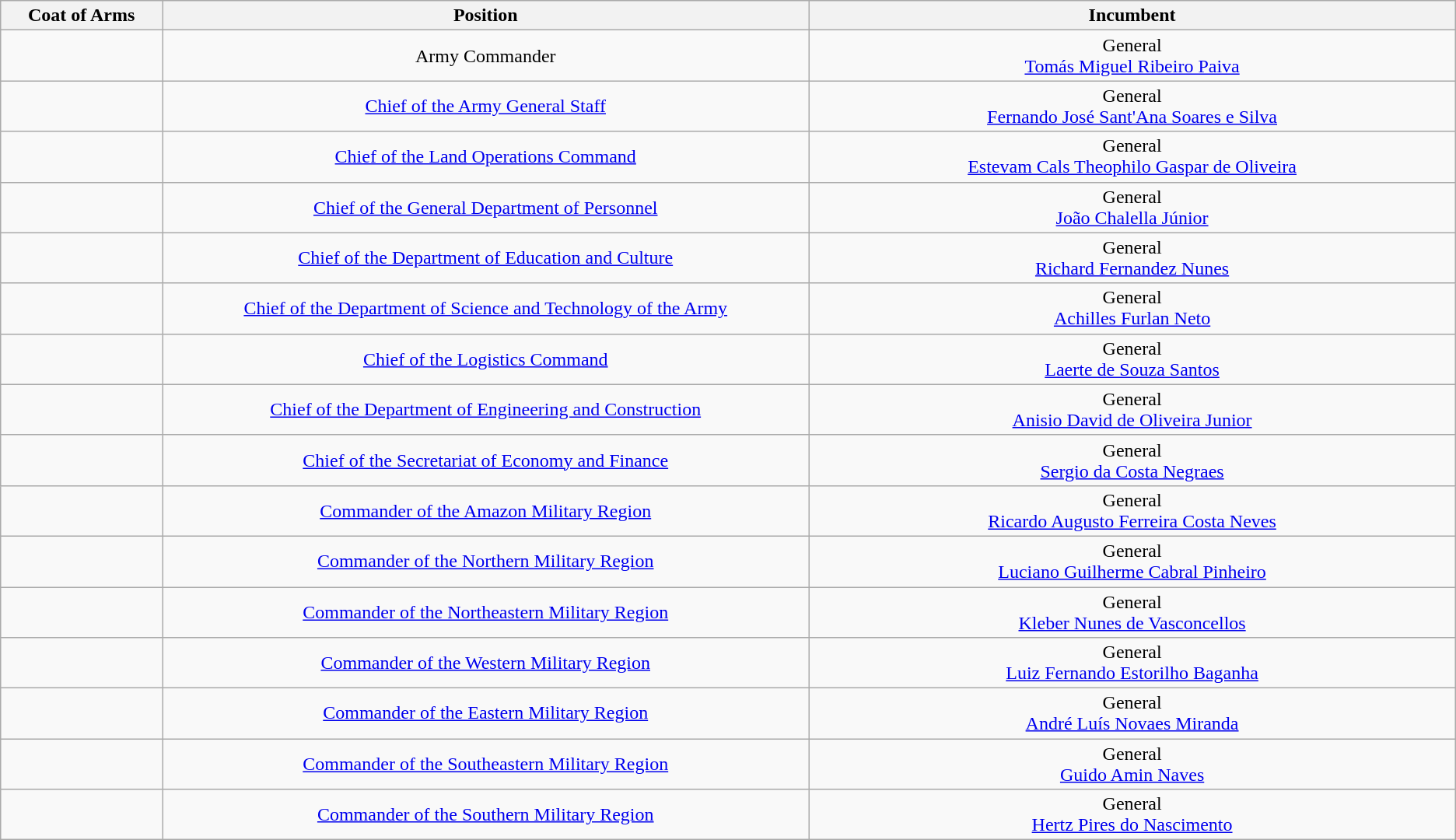<table width="auto" class=wikitable>
<tr>
<th width="5%">Coat of Arms</th>
<th width="20%">Position</th>
<th width="20%">Incumbent</th>
</tr>
<tr>
<td align=center></td>
<td align=center>Army Commander</td>
<td align=center>General<br><a href='#'>Tomás Miguel Ribeiro Paiva</a></td>
</tr>
<tr>
<td align=center></td>
<td align=center><a href='#'>Chief of the Army General Staff</a></td>
<td align=center>General<br><a href='#'>Fernando José Sant'Ana Soares e Silva</a></td>
</tr>
<tr>
<td align=center></td>
<td align=center><a href='#'>Chief of the Land Operations Command</a></td>
<td align=center>General<br><a href='#'>Estevam Cals Theophilo Gaspar de Oliveira</a></td>
</tr>
<tr>
<td align=center></td>
<td align=center><a href='#'>Chief of the General Department of Personnel</a></td>
<td align=center>General<br><a href='#'>João Chalella Júnior</a></td>
</tr>
<tr>
<td align=center></td>
<td align=center><a href='#'>Chief of the Department of Education and Culture</a></td>
<td align=center>General<br><a href='#'>Richard Fernandez Nunes</a></td>
</tr>
<tr>
<td align=center></td>
<td align=center><a href='#'>Chief of the Department of Science and Technology of the Army</a></td>
<td align=center>General<br><a href='#'>Achilles Furlan Neto</a></td>
</tr>
<tr>
<td align=center></td>
<td align=center><a href='#'>Chief of the Logistics Command</a></td>
<td align=center>General<br><a href='#'>Laerte de Souza Santos</a></td>
</tr>
<tr>
<td align=center></td>
<td align=center><a href='#'>Chief of the Department of Engineering and Construction</a></td>
<td align=center>General<br><a href='#'>Anisio David de Oliveira Junior</a></td>
</tr>
<tr>
<td align=center></td>
<td align=center><a href='#'>Chief of the Secretariat of Economy and Finance</a></td>
<td align=center>General<br><a href='#'>Sergio da Costa Negraes</a></td>
</tr>
<tr>
<td align=center></td>
<td align=center><a href='#'>Commander of the Amazon Military Region</a></td>
<td align=center>General<br><a href='#'>Ricardo Augusto Ferreira Costa Neves</a></td>
</tr>
<tr>
<td align=center></td>
<td align=center><a href='#'>Commander of the Northern Military Region</a></td>
<td align=center>General<br><a href='#'>Luciano Guilherme Cabral Pinheiro</a></td>
</tr>
<tr>
<td align=center></td>
<td align=center><a href='#'>Commander of the Northeastern Military Region</a></td>
<td align=center>General<br><a href='#'>Kleber Nunes de Vasconcellos</a></td>
</tr>
<tr>
<td align=center></td>
<td align=center><a href='#'>Commander of the Western Military Region</a></td>
<td align=center>General<br><a href='#'>Luiz Fernando Estorilho Baganha</a></td>
</tr>
<tr>
<td align=center></td>
<td align=center><a href='#'>Commander of the Eastern Military Region</a></td>
<td align=center>General<br><a href='#'>André Luís Novaes Miranda</a></td>
</tr>
<tr>
<td align=center></td>
<td align=center><a href='#'>Commander of the Southeastern Military Region</a></td>
<td align=center>General<br><a href='#'>Guido Amin Naves</a></td>
</tr>
<tr>
<td align=center></td>
<td align=center><a href='#'>Commander of the Southern Military Region</a></td>
<td align=center>General<br><a href='#'>Hertz Pires do Nascimento</a></td>
</tr>
</table>
